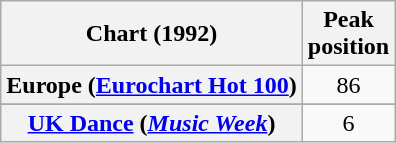<table class="wikitable sortable plainrowheaders">
<tr>
<th>Chart (1992)</th>
<th>Peak<br>position</th>
</tr>
<tr>
<th scope="row">Europe (<a href='#'>Eurochart Hot 100</a>)</th>
<td align="center">86</td>
</tr>
<tr>
</tr>
<tr>
</tr>
<tr>
<th scope="row"><a href='#'>UK Dance</a> (<em><a href='#'>Music Week</a></em>)</th>
<td align="center">6</td>
</tr>
</table>
